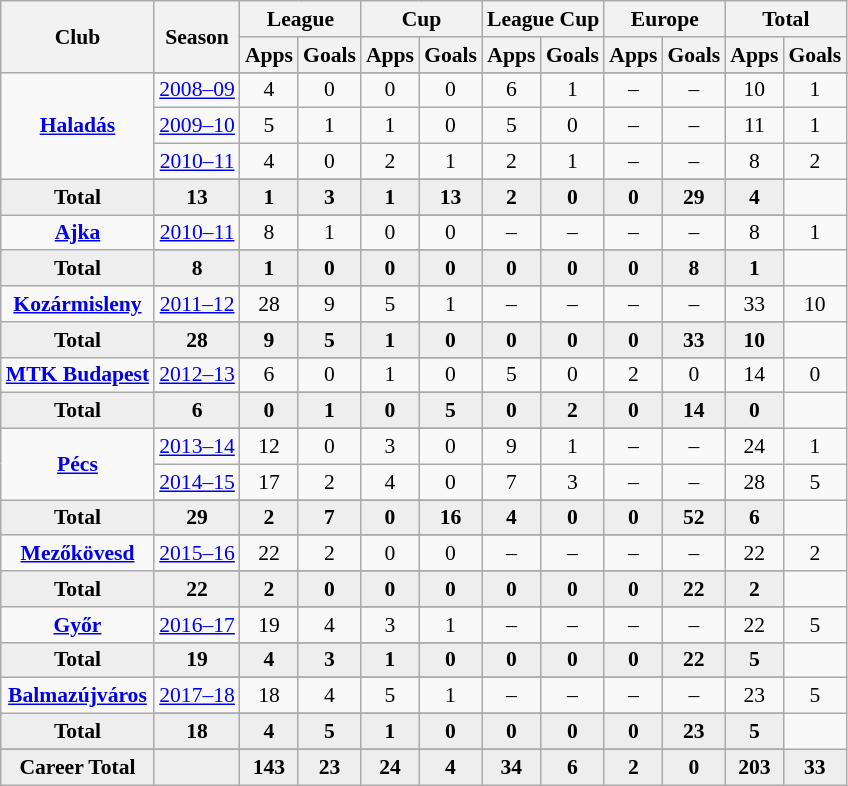<table class="wikitable" style="font-size:90%; text-align: center;">
<tr>
<th rowspan="2">Club</th>
<th rowspan="2">Season</th>
<th colspan="2">League</th>
<th colspan="2">Cup</th>
<th colspan="2">League Cup</th>
<th colspan="2">Europe</th>
<th colspan="2">Total</th>
</tr>
<tr>
<th>Apps</th>
<th>Goals</th>
<th>Apps</th>
<th>Goals</th>
<th>Apps</th>
<th>Goals</th>
<th>Apps</th>
<th>Goals</th>
<th>Apps</th>
<th>Goals</th>
</tr>
<tr ||-||-||-|->
<td rowspan="5" valign="center"><strong><a href='#'>Haladás</a></strong></td>
</tr>
<tr>
<td><a href='#'>2008–09</a></td>
<td>4</td>
<td>0</td>
<td>0</td>
<td>0</td>
<td>6</td>
<td>1</td>
<td>–</td>
<td>–</td>
<td>10</td>
<td>1</td>
</tr>
<tr>
<td><a href='#'>2009–10</a></td>
<td>5</td>
<td>1</td>
<td>1</td>
<td>0</td>
<td>5</td>
<td>0</td>
<td>–</td>
<td>–</td>
<td>11</td>
<td>1</td>
</tr>
<tr>
<td><a href='#'>2010–11</a></td>
<td>4</td>
<td>0</td>
<td>2</td>
<td>1</td>
<td>2</td>
<td>1</td>
<td>–</td>
<td>–</td>
<td>8</td>
<td>2</td>
</tr>
<tr>
</tr>
<tr style="font-weight:bold; background-color:#eeeeee;">
<td>Total</td>
<td>13</td>
<td>1</td>
<td>3</td>
<td>1</td>
<td>13</td>
<td>2</td>
<td>0</td>
<td>0</td>
<td>29</td>
<td>4</td>
</tr>
<tr>
<td rowspan="3" valign="center"><strong><a href='#'>Ajka</a></strong></td>
</tr>
<tr>
<td><a href='#'>2010–11</a></td>
<td>8</td>
<td>1</td>
<td>0</td>
<td>0</td>
<td>–</td>
<td>–</td>
<td>–</td>
<td>–</td>
<td>8</td>
<td>1</td>
</tr>
<tr>
</tr>
<tr style="font-weight:bold; background-color:#eeeeee;">
<td>Total</td>
<td>8</td>
<td>1</td>
<td>0</td>
<td>0</td>
<td>0</td>
<td>0</td>
<td>0</td>
<td>0</td>
<td>8</td>
<td>1</td>
</tr>
<tr>
<td rowspan="3" valign="center"><strong><a href='#'>Kozármisleny</a></strong></td>
</tr>
<tr>
<td><a href='#'>2011–12</a></td>
<td>28</td>
<td>9</td>
<td>5</td>
<td>1</td>
<td>–</td>
<td>–</td>
<td>–</td>
<td>–</td>
<td>33</td>
<td>10</td>
</tr>
<tr>
</tr>
<tr style="font-weight:bold; background-color:#eeeeee;">
<td>Total</td>
<td>28</td>
<td>9</td>
<td>5</td>
<td>1</td>
<td>0</td>
<td>0</td>
<td>0</td>
<td>0</td>
<td>33</td>
<td>10</td>
</tr>
<tr>
<td rowspan="3" valign="center"><strong><a href='#'>MTK Budapest</a></strong></td>
</tr>
<tr>
<td><a href='#'>2012–13</a></td>
<td>6</td>
<td>0</td>
<td>1</td>
<td>0</td>
<td>5</td>
<td>0</td>
<td>2</td>
<td>0</td>
<td>14</td>
<td>0</td>
</tr>
<tr>
</tr>
<tr style="font-weight:bold; background-color:#eeeeee;">
<td>Total</td>
<td>6</td>
<td>0</td>
<td>1</td>
<td>0</td>
<td>5</td>
<td>0</td>
<td>2</td>
<td>0</td>
<td>14</td>
<td>0</td>
</tr>
<tr>
<td rowspan="4" valign="center"><strong><a href='#'>Pécs</a></strong></td>
</tr>
<tr>
<td><a href='#'>2013–14</a></td>
<td>12</td>
<td>0</td>
<td>3</td>
<td>0</td>
<td>9</td>
<td>1</td>
<td>–</td>
<td>–</td>
<td>24</td>
<td>1</td>
</tr>
<tr>
<td><a href='#'>2014–15</a></td>
<td>17</td>
<td>2</td>
<td>4</td>
<td>0</td>
<td>7</td>
<td>3</td>
<td>–</td>
<td>–</td>
<td>28</td>
<td>5</td>
</tr>
<tr>
</tr>
<tr style="font-weight:bold; background-color:#eeeeee;">
<td>Total</td>
<td>29</td>
<td>2</td>
<td>7</td>
<td>0</td>
<td>16</td>
<td>4</td>
<td>0</td>
<td>0</td>
<td>52</td>
<td>6</td>
</tr>
<tr>
<td rowspan="3" valign="center"><strong><a href='#'>Mezőkövesd</a></strong></td>
</tr>
<tr>
<td><a href='#'>2015–16</a></td>
<td>22</td>
<td>2</td>
<td>0</td>
<td>0</td>
<td>–</td>
<td>–</td>
<td>–</td>
<td>–</td>
<td>22</td>
<td>2</td>
</tr>
<tr>
</tr>
<tr style="font-weight:bold; background-color:#eeeeee;">
<td>Total</td>
<td>22</td>
<td>2</td>
<td>0</td>
<td>0</td>
<td>0</td>
<td>0</td>
<td>0</td>
<td>0</td>
<td>22</td>
<td>2</td>
</tr>
<tr>
<td rowspan="3" valign="center"><strong><a href='#'>Győr</a></strong></td>
</tr>
<tr>
<td><a href='#'>2016–17</a></td>
<td>19</td>
<td>4</td>
<td>3</td>
<td>1</td>
<td>–</td>
<td>–</td>
<td>–</td>
<td>–</td>
<td>22</td>
<td>5</td>
</tr>
<tr>
</tr>
<tr style="font-weight:bold; background-color:#eeeeee;">
<td>Total</td>
<td>19</td>
<td>4</td>
<td>3</td>
<td>1</td>
<td>0</td>
<td>0</td>
<td>0</td>
<td>0</td>
<td>22</td>
<td>5</td>
</tr>
<tr>
<td rowspan="3" valign="center"><strong><a href='#'>Balmazújváros</a></strong></td>
</tr>
<tr>
<td><a href='#'>2017–18</a></td>
<td>18</td>
<td>4</td>
<td>5</td>
<td>1</td>
<td>–</td>
<td>–</td>
<td>–</td>
<td>–</td>
<td>23</td>
<td>5</td>
</tr>
<tr>
</tr>
<tr style="font-weight:bold; background-color:#eeeeee;">
<td>Total</td>
<td>18</td>
<td>4</td>
<td>5</td>
<td>1</td>
<td>0</td>
<td>0</td>
<td>0</td>
<td>0</td>
<td>23</td>
<td>5</td>
</tr>
<tr>
</tr>
<tr style="font-weight:bold; background-color:#eeeeee;">
<td rowspan="2" valign="top"><strong>Career Total</strong></td>
<td></td>
<td><strong>143</strong></td>
<td><strong>23</strong></td>
<td><strong>24</strong></td>
<td><strong>4</strong></td>
<td><strong>34</strong></td>
<td><strong>6</strong></td>
<td><strong>2</strong></td>
<td><strong>0</strong></td>
<td><strong>203</strong></td>
<td><strong>33</strong></td>
</tr>
</table>
